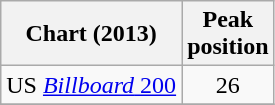<table class="wikitable">
<tr>
<th>Chart (2013)</th>
<th>Peak<br>position</th>
</tr>
<tr>
<td>US <a href='#'><em>Billboard</em> 200</a></td>
<td style="text-align: center">26</td>
</tr>
<tr>
</tr>
</table>
